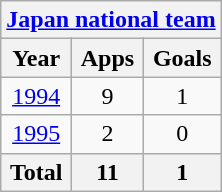<table class="wikitable" style="text-align:center">
<tr>
<th colspan=3><a href='#'>Japan national team</a></th>
</tr>
<tr>
<th>Year</th>
<th>Apps</th>
<th>Goals</th>
</tr>
<tr>
<td><a href='#'>1994</a></td>
<td>9</td>
<td>1</td>
</tr>
<tr>
<td><a href='#'>1995</a></td>
<td>2</td>
<td>0</td>
</tr>
<tr>
<th>Total</th>
<th>11</th>
<th>1</th>
</tr>
</table>
